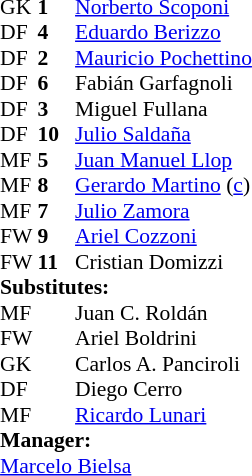<table cellspacing="0" cellpadding="0" style="font-size:90%; margin:0.2em auto;">
<tr>
<th width="25"></th>
<th width="25"></th>
</tr>
<tr>
<td>GK</td>
<td><strong>1</strong></td>
<td> <a href='#'>Norberto Scoponi</a></td>
</tr>
<tr>
<td>DF</td>
<td><strong>4</strong></td>
<td> <a href='#'>Eduardo Berizzo</a></td>
</tr>
<tr>
<td>DF</td>
<td><strong>2</strong></td>
<td> <a href='#'>Mauricio Pochettino</a></td>
</tr>
<tr>
<td>DF</td>
<td><strong>6</strong></td>
<td> Fabián Garfagnoli</td>
</tr>
<tr>
<td>DF</td>
<td><strong>3</strong></td>
<td> Miguel Fullana</td>
</tr>
<tr>
<td>DF</td>
<td><strong>10</strong></td>
<td> <a href='#'>Julio Saldaña</a></td>
<td></td>
</tr>
<tr>
<td>MF</td>
<td><strong>5</strong></td>
<td> <a href='#'>Juan Manuel Llop</a></td>
<td></td>
<td></td>
</tr>
<tr>
<td>MF</td>
<td><strong>8</strong></td>
<td> <a href='#'>Gerardo Martino</a> (<a href='#'>c</a>)</td>
<td></td>
<td></td>
</tr>
<tr>
<td>MF</td>
<td><strong>7</strong></td>
<td> <a href='#'>Julio Zamora</a></td>
</tr>
<tr>
<td>FW</td>
<td><strong>9</strong></td>
<td> <a href='#'>Ariel Cozzoni</a></td>
<td></td>
<td></td>
</tr>
<tr>
<td>FW</td>
<td><strong>11</strong></td>
<td> Cristian Domizzi</td>
</tr>
<tr>
<td colspan=3><strong>Substitutes:</strong></td>
</tr>
<tr>
<td>MF</td>
<td></td>
<td>  Juan C. Roldán</td>
<td></td>
<td></td>
</tr>
<tr>
<td>FW</td>
<td></td>
<td> Ariel Boldrini</td>
<td></td>
<td></td>
</tr>
<tr>
<td>GK</td>
<td></td>
<td> Carlos A. Panciroli</td>
</tr>
<tr>
<td>DF</td>
<td></td>
<td> Diego Cerro</td>
</tr>
<tr>
<td>MF</td>
<td></td>
<td> <a href='#'>Ricardo Lunari</a></td>
</tr>
<tr>
<td colspan=3><strong>Manager:</strong></td>
</tr>
<tr>
<td colspan=4> <a href='#'>Marcelo Bielsa</a></td>
</tr>
</table>
